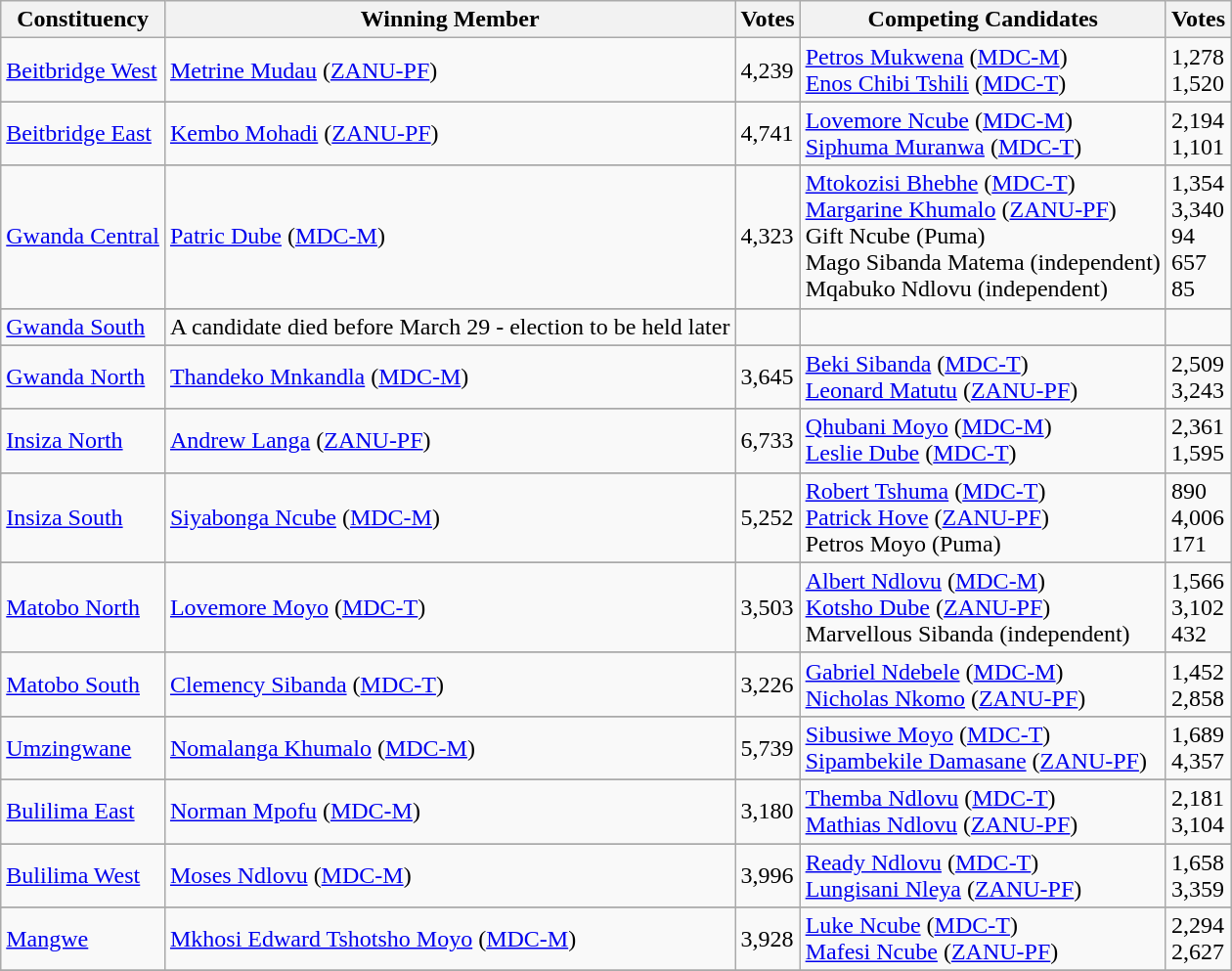<table class="wikitable table">
<tr>
<th>Constituency</th>
<th>Winning Member</th>
<th>Votes</th>
<th>Competing Candidates</th>
<th>Votes</th>
</tr>
<tr>
<td><a href='#'>Beitbridge West</a></td>
<td><a href='#'>Metrine Mudau</a> (<a href='#'>ZANU-PF</a>)</td>
<td>4,239</td>
<td><a href='#'>Petros Mukwena</a> (<a href='#'>MDC-M</a>)<br><a href='#'>Enos Chibi Tshili</a> (<a href='#'>MDC-T</a>)</td>
<td>1,278<br>1,520</td>
</tr>
<tr>
</tr>
<tr>
<td><a href='#'>Beitbridge East</a></td>
<td><a href='#'>Kembo Mohadi</a> (<a href='#'>ZANU-PF</a>)</td>
<td>4,741</td>
<td><a href='#'>Lovemore Ncube</a> (<a href='#'>MDC-M</a>)<br><a href='#'>Siphuma Muranwa</a> (<a href='#'>MDC-T</a>)</td>
<td>2,194<br>1,101</td>
</tr>
<tr>
</tr>
<tr>
<td><a href='#'>Gwanda Central</a></td>
<td><a href='#'>Patric Dube</a> (<a href='#'>MDC-M</a>)</td>
<td>4,323</td>
<td><a href='#'>Mtokozisi Bhebhe</a> (<a href='#'>MDC-T</a>)<br><a href='#'>Margarine Khumalo</a> (<a href='#'>ZANU-PF</a>)<br>Gift Ncube (Puma)<br>Mago Sibanda Matema (independent)<br>Mqabuko Ndlovu (independent)</td>
<td>1,354<br>3,340<br>94<br>657<br>85</td>
</tr>
<tr>
</tr>
<tr>
<td><a href='#'>Gwanda South</a></td>
<td>A candidate died before March 29 - election to be held later</td>
<td></td>
<td></td>
<td></td>
</tr>
<tr>
</tr>
<tr>
<td><a href='#'>Gwanda North</a></td>
<td><a href='#'>Thandeko Mnkandla</a> (<a href='#'>MDC-M</a>)</td>
<td>3,645</td>
<td><a href='#'>Beki Sibanda</a> (<a href='#'>MDC-T</a>)<br><a href='#'>Leonard Matutu</a> (<a href='#'>ZANU-PF</a>)</td>
<td>2,509<br>3,243</td>
</tr>
<tr>
</tr>
<tr>
<td><a href='#'>Insiza North</a></td>
<td><a href='#'>Andrew Langa</a> (<a href='#'>ZANU-PF</a>)</td>
<td>6,733</td>
<td><a href='#'>Qhubani Moyo</a> (<a href='#'>MDC-M</a>)<br><a href='#'>Leslie Dube</a> (<a href='#'>MDC-T</a>)</td>
<td>2,361<br>1,595</td>
</tr>
<tr>
</tr>
<tr>
<td><a href='#'>Insiza South</a></td>
<td><a href='#'>Siyabonga Ncube</a> (<a href='#'>MDC-M</a>)</td>
<td>5,252</td>
<td><a href='#'>Robert Tshuma</a> (<a href='#'>MDC-T</a>)<br><a href='#'>Patrick Hove</a> (<a href='#'>ZANU-PF</a>)<br>Petros Moyo (Puma)</td>
<td>890<br>4,006<br>171</td>
</tr>
<tr>
</tr>
<tr>
<td><a href='#'>Matobo North</a></td>
<td><a href='#'>Lovemore Moyo</a> (<a href='#'>MDC-T</a>)</td>
<td>3,503</td>
<td><a href='#'>Albert Ndlovu</a> (<a href='#'>MDC-M</a>)<br><a href='#'>Kotsho Dube</a> (<a href='#'>ZANU-PF</a>)<br>Marvellous Sibanda (independent)</td>
<td>1,566<br>3,102<br>432</td>
</tr>
<tr>
</tr>
<tr>
<td><a href='#'>Matobo South</a></td>
<td><a href='#'>Clemency Sibanda</a> (<a href='#'>MDC-T</a>)</td>
<td>3,226</td>
<td><a href='#'>Gabriel Ndebele</a> (<a href='#'>MDC-M</a>)<br><a href='#'>Nicholas Nkomo</a> (<a href='#'>ZANU-PF</a>)<br></td>
<td>1,452<br>2,858</td>
</tr>
<tr>
</tr>
<tr>
<td><a href='#'>Umzingwane</a></td>
<td><a href='#'>Nomalanga Khumalo</a> (<a href='#'>MDC-M</a>)</td>
<td>5,739</td>
<td><a href='#'>Sibusiwe Moyo</a> (<a href='#'>MDC-T</a>)<br><a href='#'>Sipambekile Damasane</a> (<a href='#'>ZANU-PF</a>)</td>
<td>1,689<br>4,357</td>
</tr>
<tr>
</tr>
<tr>
<td><a href='#'>Bulilima East</a></td>
<td><a href='#'>Norman Mpofu</a> (<a href='#'>MDC-M</a>)</td>
<td>3,180</td>
<td><a href='#'>Themba Ndlovu</a> (<a href='#'>MDC-T</a>)<br><a href='#'>Mathias Ndlovu</a> (<a href='#'>ZANU-PF</a>)</td>
<td>2,181<br>3,104</td>
</tr>
<tr>
</tr>
<tr>
<td><a href='#'>Bulilima West</a></td>
<td><a href='#'>Moses Ndlovu</a> (<a href='#'>MDC-M</a>)</td>
<td>3,996</td>
<td><a href='#'>Ready Ndlovu</a> (<a href='#'>MDC-T</a>)<br><a href='#'>Lungisani Nleya</a> (<a href='#'>ZANU-PF</a>)</td>
<td>1,658<br>3,359</td>
</tr>
<tr>
</tr>
<tr>
<td><a href='#'>Mangwe</a></td>
<td><a href='#'>Mkhosi Edward Tshotsho Moyo</a> (<a href='#'>MDC-M</a>)</td>
<td>3,928</td>
<td><a href='#'>Luke Ncube</a> (<a href='#'>MDC-T</a>)<br><a href='#'>Mafesi Ncube</a> (<a href='#'>ZANU-PF</a>)</td>
<td>2,294<br>2,627</td>
</tr>
<tr>
</tr>
<tr>
</tr>
</table>
